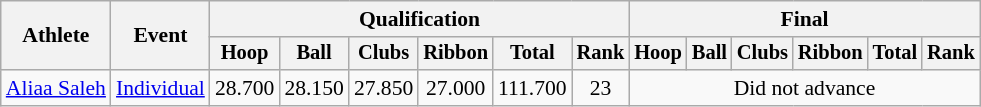<table class=wikitable style="font-size:90%">
<tr>
<th rowspan=2>Athlete</th>
<th rowspan=2>Event</th>
<th colspan=6>Qualification</th>
<th colspan=6>Final</th>
</tr>
<tr style="font-size:95%">
<th>Hoop</th>
<th>Ball</th>
<th>Clubs</th>
<th>Ribbon</th>
<th>Total</th>
<th>Rank</th>
<th>Hoop</th>
<th>Ball</th>
<th>Clubs</th>
<th>Ribbon</th>
<th>Total</th>
<th>Rank</th>
</tr>
<tr align=center>
<td align=left><a href='#'>Aliaa Saleh</a></td>
<td align=left><a href='#'>Individual</a></td>
<td>28.700</td>
<td>28.150</td>
<td>27.850</td>
<td>27.000</td>
<td>111.700</td>
<td>23</td>
<td colspan="6">Did not advance</td>
</tr>
</table>
